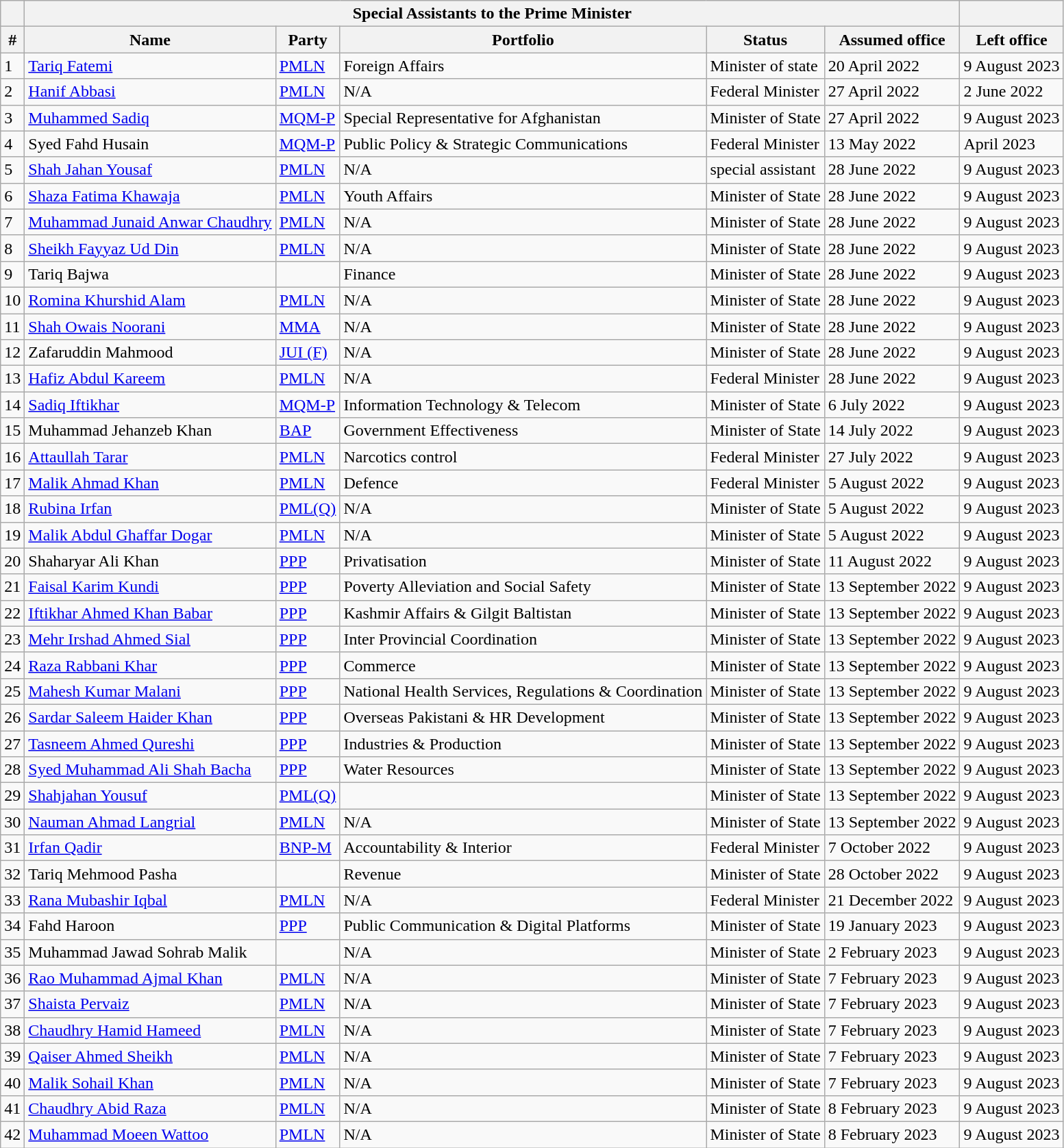<table class="wikitable sortable">
<tr>
<th></th>
<th colspan="5">Special Assistants to the Prime Minister</th>
<th></th>
</tr>
<tr>
<th>#</th>
<th>Name</th>
<th>Party</th>
<th>Portfolio</th>
<th>Status</th>
<th>Assumed office</th>
<th>Left office</th>
</tr>
<tr>
<td>1</td>
<td><a href='#'>Tariq Fatemi</a></td>
<td><a href='#'>PMLN</a></td>
<td>Foreign Affairs</td>
<td>Minister of state</td>
<td>20 April 2022</td>
<td>9 August 2023</td>
</tr>
<tr>
<td>2</td>
<td><a href='#'>Hanif Abbasi</a></td>
<td><a href='#'>PMLN</a></td>
<td>N/A</td>
<td>Federal Minister</td>
<td>27 April 2022</td>
<td>2 June 2022</td>
</tr>
<tr>
<td>3</td>
<td><a href='#'>Muhammed Sadiq</a></td>
<td><a href='#'>MQM-P</a></td>
<td>Special Representative for Afghanistan</td>
<td>Minister of State</td>
<td>27 April 2022</td>
<td>9 August 2023</td>
</tr>
<tr>
<td>4</td>
<td>Syed Fahd Husain</td>
<td><a href='#'>MQM-P</a></td>
<td>Public Policy & Strategic Communications</td>
<td>Federal Minister</td>
<td>13 May 2022</td>
<td>April 2023</td>
</tr>
<tr>
<td>5</td>
<td><a href='#'>Shah Jahan Yousaf</a></td>
<td><a href='#'>PMLN</a></td>
<td>N/A</td>
<td>special assistant</td>
<td>28 June 2022</td>
<td>9 August 2023</td>
</tr>
<tr>
<td>6</td>
<td><a href='#'>Shaza Fatima Khawaja</a></td>
<td><a href='#'>PMLN</a></td>
<td>Youth Affairs</td>
<td>Minister of State</td>
<td>28 June 2022</td>
<td>9 August 2023</td>
</tr>
<tr>
<td>7</td>
<td><a href='#'>Muhammad Junaid Anwar Chaudhry</a></td>
<td><a href='#'>PMLN</a></td>
<td>N/A</td>
<td>Minister of State</td>
<td>28 June 2022</td>
<td>9 August 2023</td>
</tr>
<tr>
<td>8</td>
<td><a href='#'>Sheikh Fayyaz Ud Din</a></td>
<td><a href='#'>PMLN</a></td>
<td>N/A</td>
<td>Minister of State</td>
<td>28 June 2022</td>
<td>9 August 2023</td>
</tr>
<tr>
<td>9</td>
<td>Tariq Bajwa</td>
<td></td>
<td>Finance</td>
<td>Minister of State</td>
<td>28 June 2022</td>
<td>9 August 2023</td>
</tr>
<tr>
<td>10</td>
<td><a href='#'>Romina Khurshid Alam</a></td>
<td><a href='#'>PMLN</a></td>
<td>N/A</td>
<td>Minister of State</td>
<td>28 June 2022</td>
<td>9 August 2023</td>
</tr>
<tr>
<td>11</td>
<td><a href='#'>Shah Owais Noorani</a></td>
<td><a href='#'>MMA</a></td>
<td>N/A</td>
<td>Minister of State</td>
<td>28 June 2022</td>
<td>9 August 2023</td>
</tr>
<tr>
<td>12</td>
<td>Zafaruddin Mahmood</td>
<td><a href='#'>JUI (F)</a></td>
<td>N/A</td>
<td>Minister of State</td>
<td>28 June 2022</td>
<td>9 August 2023</td>
</tr>
<tr>
<td>13</td>
<td><a href='#'>Hafiz Abdul Kareem</a></td>
<td><a href='#'>PMLN</a></td>
<td>N/A</td>
<td>Federal Minister</td>
<td>28 June 2022</td>
<td>9 August 2023</td>
</tr>
<tr>
<td>14</td>
<td><a href='#'>Sadiq Iftikhar</a></td>
<td><a href='#'>MQM-P</a></td>
<td>Information Technology & Telecom</td>
<td>Minister of State</td>
<td>6 July 2022</td>
<td>9 August 2023</td>
</tr>
<tr>
<td>15</td>
<td>Muhammad Jehanzeb Khan</td>
<td><a href='#'>BAP</a></td>
<td>Government Effectiveness</td>
<td>Minister of State</td>
<td>14 July 2022</td>
<td>9 August 2023</td>
</tr>
<tr>
<td>16</td>
<td><a href='#'>Attaullah Tarar</a></td>
<td><a href='#'>PMLN</a></td>
<td>Narcotics control</td>
<td>Federal Minister</td>
<td>27 July 2022</td>
<td>9 August 2023</td>
</tr>
<tr>
<td>17</td>
<td><a href='#'>Malik Ahmad Khan</a></td>
<td><a href='#'>PMLN</a></td>
<td>Defence</td>
<td>Federal Minister</td>
<td>5 August 2022</td>
<td>9 August 2023</td>
</tr>
<tr>
<td>18</td>
<td><a href='#'>Rubina Irfan</a></td>
<td><a href='#'>PML(Q)</a></td>
<td>N/A</td>
<td>Minister of State</td>
<td>5 August 2022</td>
<td>9 August 2023</td>
</tr>
<tr>
<td>19</td>
<td><a href='#'>Malik Abdul Ghaffar Dogar</a></td>
<td><a href='#'>PMLN</a></td>
<td>N/A</td>
<td>Minister of State</td>
<td>5 August 2022</td>
<td>9 August 2023</td>
</tr>
<tr>
<td>20</td>
<td>Shaharyar Ali Khan</td>
<td><a href='#'>PPP</a></td>
<td>Privatisation</td>
<td>Minister of State</td>
<td>11 August 2022</td>
<td>9 August 2023</td>
</tr>
<tr>
<td>21</td>
<td><a href='#'>Faisal Karim Kundi</a></td>
<td><a href='#'>PPP</a></td>
<td>Poverty Alleviation and Social Safety</td>
<td>Minister of State</td>
<td>13 September 2022</td>
<td>9 August 2023</td>
</tr>
<tr>
<td>22</td>
<td><a href='#'>Iftikhar Ahmed Khan Babar</a></td>
<td><a href='#'>PPP</a></td>
<td>Kashmir Affairs & Gilgit Baltistan</td>
<td>Minister of State</td>
<td>13 September 2022</td>
<td>9 August 2023</td>
</tr>
<tr>
<td>23</td>
<td><a href='#'>Mehr Irshad Ahmed Sial</a></td>
<td><a href='#'>PPP</a></td>
<td>Inter Provincial Coordination</td>
<td>Minister of State</td>
<td>13 September 2022</td>
<td>9 August 2023</td>
</tr>
<tr>
<td>24</td>
<td><a href='#'>Raza Rabbani Khar</a></td>
<td><a href='#'>PPP</a></td>
<td>Commerce</td>
<td>Minister of State</td>
<td>13 September 2022</td>
<td>9 August 2023</td>
</tr>
<tr>
<td>25</td>
<td><a href='#'>Mahesh Kumar Malani</a></td>
<td><a href='#'>PPP</a></td>
<td>National Health Services, Regulations & Coordination</td>
<td>Minister of State</td>
<td>13 September 2022</td>
<td>9 August 2023</td>
</tr>
<tr>
<td>26</td>
<td><a href='#'>Sardar Saleem Haider Khan</a></td>
<td><a href='#'>PPP</a></td>
<td>Overseas Pakistani & HR Development</td>
<td>Minister of State</td>
<td>13 September 2022</td>
<td>9 August 2023</td>
</tr>
<tr>
<td>27</td>
<td><a href='#'>Tasneem Ahmed Qureshi</a></td>
<td><a href='#'>PPP</a></td>
<td>Industries & Production</td>
<td>Minister of State</td>
<td>13 September 2022</td>
<td>9 August 2023</td>
</tr>
<tr>
<td>28</td>
<td><a href='#'>Syed Muhammad Ali Shah Bacha</a></td>
<td><a href='#'>PPP</a></td>
<td>Water Resources</td>
<td>Minister of State</td>
<td>13 September 2022</td>
<td>9 August 2023</td>
</tr>
<tr>
<td>29</td>
<td><a href='#'>Shahjahan Yousuf</a></td>
<td><a href='#'>PML(Q)</a></td>
<td></td>
<td>Minister of State</td>
<td>13 September 2022</td>
<td>9 August 2023</td>
</tr>
<tr>
<td>30</td>
<td><a href='#'>Nauman Ahmad Langrial</a></td>
<td><a href='#'>PMLN</a></td>
<td>N/A</td>
<td>Minister of State</td>
<td>13 September 2022</td>
<td>9 August 2023</td>
</tr>
<tr>
<td>31</td>
<td><a href='#'>Irfan Qadir</a></td>
<td><a href='#'>BNP-M</a></td>
<td>Accountability & Interior</td>
<td>Federal Minister</td>
<td>7 October 2022</td>
<td>9 August 2023</td>
</tr>
<tr>
<td>32</td>
<td>Tariq Mehmood Pasha</td>
<td></td>
<td>Revenue</td>
<td>Minister of State</td>
<td>28 October 2022</td>
<td>9 August 2023</td>
</tr>
<tr>
<td>33</td>
<td><a href='#'>Rana Mubashir Iqbal</a></td>
<td><a href='#'>PMLN</a></td>
<td>N/A</td>
<td>Federal Minister</td>
<td>21 December 2022</td>
<td>9 August 2023</td>
</tr>
<tr>
<td>34</td>
<td>Fahd Haroon</td>
<td><a href='#'>PPP</a></td>
<td>Public Communication & Digital Platforms</td>
<td>Minister of State</td>
<td>19 January 2023</td>
<td>9 August 2023</td>
</tr>
<tr>
<td>35</td>
<td>Muhammad Jawad Sohrab Malik</td>
<td></td>
<td>N/A</td>
<td>Minister of State</td>
<td>2 February 2023</td>
<td>9 August 2023</td>
</tr>
<tr>
<td>36</td>
<td><a href='#'>Rao Muhammad Ajmal Khan</a></td>
<td><a href='#'>PMLN</a></td>
<td>N/A</td>
<td>Minister of State</td>
<td>7 February 2023</td>
<td>9 August 2023</td>
</tr>
<tr>
<td>37</td>
<td><a href='#'>Shaista Pervaiz</a></td>
<td><a href='#'>PMLN</a></td>
<td>N/A</td>
<td>Minister of State</td>
<td>7 February 2023</td>
<td>9 August 2023</td>
</tr>
<tr>
<td>38</td>
<td><a href='#'>Chaudhry Hamid Hameed</a></td>
<td><a href='#'>PMLN</a></td>
<td>N/A</td>
<td>Minister of State</td>
<td>7 February 2023</td>
<td>9 August 2023</td>
</tr>
<tr>
<td>39</td>
<td><a href='#'>Qaiser Ahmed Sheikh</a></td>
<td><a href='#'>PMLN</a></td>
<td>N/A</td>
<td>Minister of State</td>
<td>7 February 2023</td>
<td>9 August 2023</td>
</tr>
<tr>
<td>40</td>
<td><a href='#'>Malik Sohail Khan</a></td>
<td><a href='#'>PMLN</a></td>
<td>N/A</td>
<td>Minister of State</td>
<td>7 February 2023</td>
<td>9 August 2023</td>
</tr>
<tr>
<td>41</td>
<td><a href='#'>Chaudhry Abid Raza</a></td>
<td><a href='#'>PMLN</a></td>
<td>N/A</td>
<td>Minister of State</td>
<td>8 February 2023</td>
<td>9 August 2023</td>
</tr>
<tr>
<td>42</td>
<td><a href='#'>Muhammad Moeen Wattoo</a></td>
<td><a href='#'>PMLN</a></td>
<td>N/A</td>
<td>Minister of State</td>
<td>8 February 2023</td>
<td>9 August 2023</td>
</tr>
</table>
